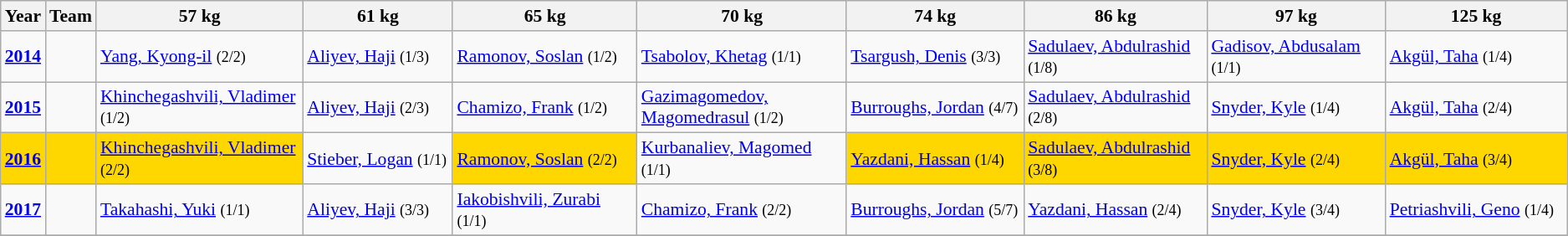<table class="wikitable sortable" style="font-size: 90%">
<tr>
<th>Year</th>
<th>Team</th>
<th width=300>57 kg</th>
<th width=275>61 kg</th>
<th width=300>65 kg</th>
<th width=300>70 kg</th>
<th width=300>74 kg</th>
<th width=300>86 kg</th>
<th width=300>97 kg</th>
<th width=300>125 kg</th>
</tr>
<tr>
<td><strong><a href='#'>2014</a></strong></td>
<td></td>
<td> <a href='#'>Yang, Kyong-il</a> <small>(2/2)</small></td>
<td> <a href='#'>Aliyev, Haji</a> <small>(1/3)</small></td>
<td> <a href='#'>Ramonov, Soslan</a> <small>(1/2)</small></td>
<td> <a href='#'>Tsabolov, Khetag</a> <small>(1/1)</small></td>
<td> <a href='#'>Tsargush, Denis</a> <small>(3/3)</small></td>
<td> <a href='#'>Sadulaev, Abdulrashid</a> <small>(1/8)</small></td>
<td> <a href='#'>Gadisov, Abdusalam</a> <small>(1/1)</small></td>
<td> <a href='#'>Akgül, Taha</a> <small>(1/4)</small></td>
</tr>
<tr>
<td><strong><a href='#'>2015</a></strong></td>
<td></td>
<td> <a href='#'>Khinchegashvili, Vladimer</a> <small>(1/2)</small></td>
<td> <a href='#'>Aliyev, Haji</a>  <small>(2/3)</small></td>
<td> <a href='#'>Chamizo, Frank</a> <small>(1/2)</small></td>
<td> <a href='#'>Gazimagomedov, Magomedrasul</a> <small>(1/2)</small></td>
<td> <a href='#'>Burroughs, Jordan</a> <small>(4/7)</small></td>
<td> <a href='#'>Sadulaev, Abdulrashid</a> <small>(2/8)</small></td>
<td> <a href='#'>Snyder, Kyle</a> <small>(1/4)</small></td>
<td> <a href='#'>Akgül, Taha</a> <small>(2/4)</small></td>
</tr>
<tr>
<td bgcolor="GOLD"><strong><a href='#'>2016</a></strong></td>
<td bgcolor="GOLD"></td>
<td bgcolor="GOLD"> <a href='#'>Khinchegashvili, Vladimer</a> <small>(2/2)</small></td>
<td> <a href='#'>Stieber, Logan</a> <small>(1/1)</small></td>
<td bgcolor="GOLD"> <a href='#'>Ramonov, Soslan</a> <small> (2/2)</small></td>
<td> <a href='#'>Kurbanaliev, Magomed</a> <small>(1/1)</small></td>
<td bgcolor="GOLD"> <a href='#'>Yazdani, Hassan</a> <small>(1/4)</small></td>
<td bgcolor="GOLD"> <a href='#'>Sadulaev, Abdulrashid</a> <small>(3/8)</small></td>
<td bgcolor="GOLD"> <a href='#'>Snyder, Kyle</a> <small> (2/4)</small></td>
<td bgcolor="GOLD"> <a href='#'>Akgül, Taha</a> <small>(3/4)</small></td>
</tr>
<tr>
<td><strong><a href='#'>2017</a></strong></td>
<td></td>
<td> <a href='#'>Takahashi, Yuki</a> <small>(1/1)</small></td>
<td> <a href='#'>Aliyev, Haji</a> <small>(3/3)</small></td>
<td> <a href='#'>Iakobishvili, Zurabi</a> <small>(1/1)</small></td>
<td> <a href='#'>Chamizo, Frank</a> <small>(2/2)</small></td>
<td> <a href='#'>Burroughs, Jordan</a> <small>(5/7)</small></td>
<td> <a href='#'>Yazdani, Hassan</a> <small> (2/4)</small></td>
<td> <a href='#'>Snyder, Kyle</a> <small>(3/4)</small></td>
<td> <a href='#'>Petriashvili, Geno</a> <small>(1/4)</small></td>
</tr>
<tr>
</tr>
</table>
